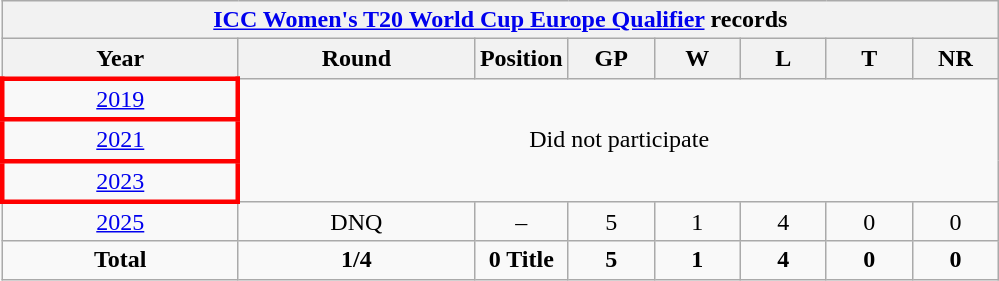<table class="wikitable" style="text-align: center; width=900px;">
<tr>
<th colspan=9><a href='#'>ICC Women's T20 World Cup Europe Qualifier</a> records</th>
</tr>
<tr>
<th width=150>Year</th>
<th width=150>Round</th>
<th width=50>Position</th>
<th width=50>GP</th>
<th width=50>W</th>
<th width=50>L</th>
<th width=50>T</th>
<th width=50>NR</th>
</tr>
<tr>
<td style="border: 3px solid red"> <a href='#'>2019</a></td>
<td colspan=8 rowspan=3>Did not participate</td>
</tr>
<tr>
<td style="border: 3px solid red"> <a href='#'>2021</a></td>
</tr>
<tr>
<td style="border: 3px solid red">  <a href='#'>2023</a></td>
</tr>
<tr>
<td> <a href='#'>2025</a></td>
<td>DNQ</td>
<td>–</td>
<td>5</td>
<td>1</td>
<td>4</td>
<td>0</td>
<td>0</td>
</tr>
<tr>
<td><strong>Total</strong></td>
<td><strong>1/4</strong></td>
<td><strong>0 Title</strong></td>
<td><strong>5</strong></td>
<td><strong>1</strong></td>
<td><strong>4</strong></td>
<td><strong>0</strong></td>
<td><strong>0</strong></td>
</tr>
</table>
